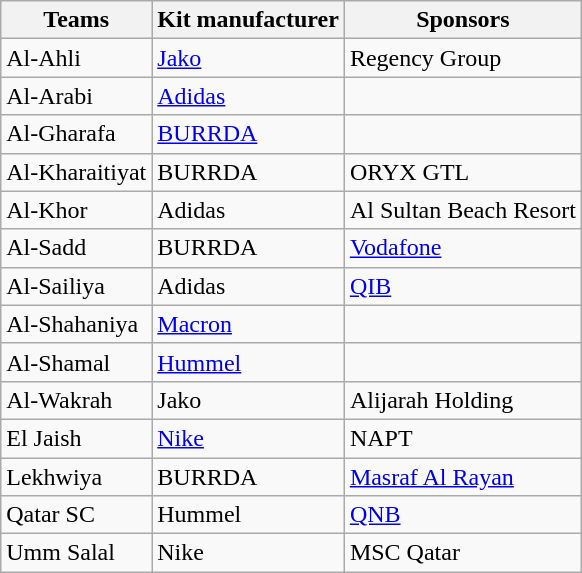<table class="wikitable sortable" style="text-align:left;">
<tr>
<th>Teams</th>
<th>Kit manufacturer</th>
<th>Sponsors</th>
</tr>
<tr>
<td>Al-Ahli</td>
<td><a href='#'>Jako</a></td>
<td>Regency Group</td>
</tr>
<tr>
<td>Al-Arabi</td>
<td><a href='#'>Adidas</a></td>
<td></td>
</tr>
<tr>
<td>Al-Gharafa</td>
<td><a href='#'>BURRDA</a></td>
<td></td>
</tr>
<tr>
<td>Al-Kharaitiyat</td>
<td>BURRDA</td>
<td>ORYX GTL</td>
</tr>
<tr>
<td>Al-Khor</td>
<td>Adidas</td>
<td>Al Sultan Beach Resort</td>
</tr>
<tr>
<td>Al-Sadd</td>
<td>BURRDA</td>
<td><a href='#'>Vodafone</a></td>
</tr>
<tr>
<td>Al-Sailiya</td>
<td>Adidas</td>
<td><a href='#'>QIB</a></td>
</tr>
<tr>
<td>Al-Shahaniya</td>
<td><a href='#'>Macron</a></td>
<td></td>
</tr>
<tr>
<td>Al-Shamal</td>
<td><a href='#'>Hummel</a></td>
<td></td>
</tr>
<tr>
<td>Al-Wakrah</td>
<td>Jako</td>
<td>Alijarah Holding</td>
</tr>
<tr>
<td>El Jaish</td>
<td><a href='#'>Nike</a></td>
<td>NAPT</td>
</tr>
<tr>
<td>Lekhwiya</td>
<td>BURRDA</td>
<td><a href='#'>Masraf Al Rayan</a></td>
</tr>
<tr>
<td>Qatar SC</td>
<td>Hummel</td>
<td><a href='#'>QNB</a></td>
</tr>
<tr>
<td>Umm Salal</td>
<td>Nike</td>
<td>MSC Qatar</td>
</tr>
</table>
